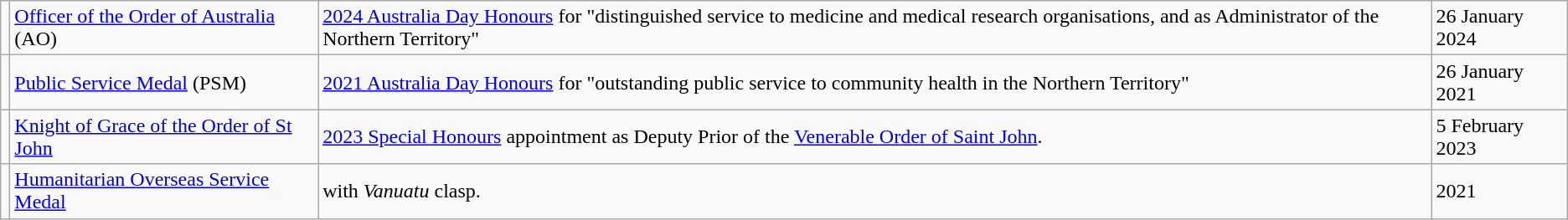<table class="wikitable">
<tr>
<td></td>
<td><a href='#'>Officer of the Order of Australia</a> (AO)</td>
<td><a href='#'>2024 Australia Day Honours</a> for "distinguished service to medicine and medical research organisations, and as Administrator of the Northern Territory"</td>
<td>26 January 2024</td>
</tr>
<tr>
<td></td>
<td><a href='#'>Public Service Medal</a> (PSM)</td>
<td><a href='#'>2021 Australia Day Honours</a> for "outstanding public service to community health in the Northern Territory"</td>
<td>26 January 2021</td>
</tr>
<tr>
<td></td>
<td><a href='#'>Knight of Grace of the Order of St John</a></td>
<td><a href='#'>2023 Special Honours</a> appointment as Deputy Prior of the <a href='#'>Venerable Order of Saint John</a>.</td>
<td>5 February 2023</td>
</tr>
<tr>
<td></td>
<td><a href='#'>Humanitarian Overseas Service Medal</a></td>
<td>with <em>Vanuatu</em> clasp.</td>
<td>2021</td>
</tr>
</table>
